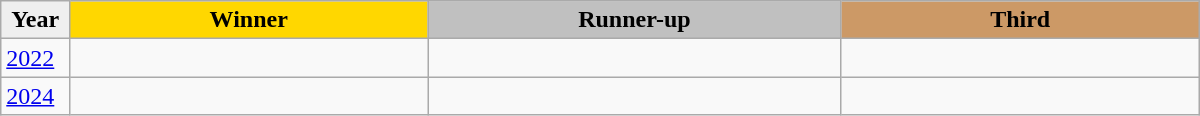<table class="wikitable sortable" style="width:800px;">
<tr>
<th style="width:5%; background:#efefef;">Year</th>
<th style="width:26%; background:gold">Winner</th>
<th style="width:30%; background:silver">Runner-up</th>
<th style="width:26%; background:#CC9966">Third</th>
</tr>
<tr>
<td><a href='#'>2022</a></td>
<td></td>
<td></td>
<td></td>
</tr>
<tr>
<td><a href='#'>2024</a></td>
<td></td>
<td></td>
<td></td>
</tr>
</table>
